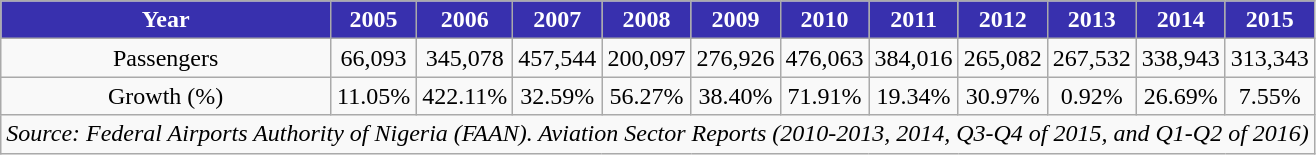<table class="sortable wikitable toccolours" style="text-align:center">
<tr>
<th style="background:#3830AE;color:white">Year</th>
<th style="background:#3830AE;color:white; width:50px">2005</th>
<th style="background:#3830AE;color:white; width:50px">2006</th>
<th style="background:#3830AE;color:white; width:50px">2007</th>
<th style="background:#3830AE;color:white; width:50px">2008</th>
<th style="background:#3830AE;color:white; width:50px">2009</th>
<th style="background:#3830AE;color:white; width:50px">2010</th>
<th style="background:#3830AE;color:white; width:50px">2011</th>
<th style="background:#3830AE;color:white; width:50px">2012</th>
<th style="background:#3830AE;color:white; width:50px">2013</th>
<th style="background:#3830AE;color:white; width:50px">2014</th>
<th style="background:#3830AE;color:white; width:50px">2015</th>
</tr>
<tr>
<td>Passengers</td>
<td>66,093</td>
<td>345,078</td>
<td>457,544</td>
<td>200,097</td>
<td>276,926</td>
<td>476,063</td>
<td>384,016</td>
<td>265,082</td>
<td>267,532</td>
<td>338,943</td>
<td>313,343</td>
</tr>
<tr>
<td>Growth (%)</td>
<td> 11.05%</td>
<td>422.11%</td>
<td> 32.59%</td>
<td> 56.27%</td>
<td> 38.40%</td>
<td> 71.91%</td>
<td> 19.34%</td>
<td> 30.97%</td>
<td>  0.92%</td>
<td> 26.69%</td>
<td>  7.55%</td>
</tr>
<tr>
<td colspan="12" style="text-align:left;"><em>Source: Federal Airports Authority of Nigeria (FAAN). Aviation Sector Reports (2010-2013, 2014, Q3-Q4 of 2015, and Q1-Q2 of 2016)</em></td>
</tr>
</table>
